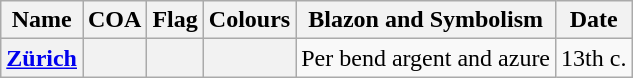<table class="sortable wikitable">
<tr>
<th scope="col">Name</th>
<th scope="col">COA</th>
<th scope="col">Flag</th>
<th scope="col">Colours</th>
<th scope="col">Blazon and Symbolism</th>
<th scope="col">Date</th>
</tr>
<tr>
<th scope="row" style="text-align: left;"><a href='#'>Zürich</a></th>
<th></th>
<th></th>
<th></th>
<td>Per bend argent and azure</td>
<td>13th c.</td>
</tr>
</table>
